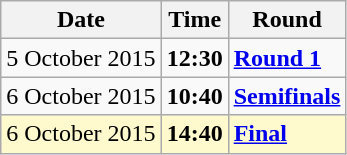<table class="wikitable">
<tr>
<th>Date</th>
<th>Time</th>
<th>Round</th>
</tr>
<tr>
<td>5 October 2015</td>
<td><strong>12:30</strong></td>
<td><strong><a href='#'>Round 1</a></strong></td>
</tr>
<tr>
<td>6 October 2015</td>
<td><strong>10:40</strong></td>
<td><strong><a href='#'>Semifinals</a></strong></td>
</tr>
<tr style=background:lemonchiffon>
<td>6 October 2015</td>
<td><strong>14:40</strong></td>
<td><strong><a href='#'>Final</a></strong></td>
</tr>
</table>
